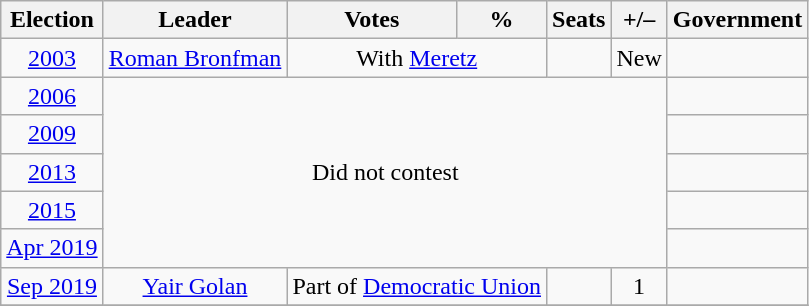<table class=wikitable style=text-align:center>
<tr>
<th>Election</th>
<th>Leader</th>
<th>Votes</th>
<th>%</th>
<th>Seats</th>
<th>+/–</th>
<th>Government</th>
</tr>
<tr>
<td><a href='#'>2003</a></td>
<td><a href='#'>Roman Bronfman</a></td>
<td colspan=2>With <a href='#'>Meretz</a></td>
<td></td>
<td>New</td>
<td></td>
</tr>
<tr>
<td><a href='#'>2006</a></td>
<td colspan=5 rowspan=5>Did not contest</td>
<td></td>
</tr>
<tr>
<td><a href='#'>2009</a></td>
<td></td>
</tr>
<tr>
<td><a href='#'>2013</a></td>
<td></td>
</tr>
<tr>
<td><a href='#'>2015</a></td>
<td></td>
</tr>
<tr>
<td><a href='#'>Apr 2019</a></td>
<td></td>
</tr>
<tr>
<td><a href='#'>Sep 2019</a></td>
<td><a href='#'>Yair Golan</a></td>
<td colspan=2>Part of <a href='#'>Democratic Union</a></td>
<td></td>
<td> 1</td>
<td></td>
</tr>
<tr>
</tr>
</table>
